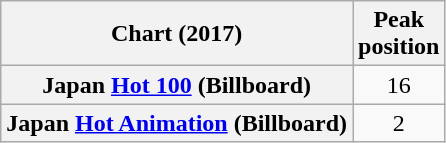<table class="wikitable sortable plainrowheaders" style="text-align:center">
<tr>
<th scope="col">Chart (2017)</th>
<th scope="col">Peak<br>position</th>
</tr>
<tr>
<th scope="row">Japan <a href='#'>Hot 100</a> (Billboard)</th>
<td>16</td>
</tr>
<tr>
<th scope="row">Japan <a href='#'>Hot Animation</a> (Billboard)</th>
<td>2</td>
</tr>
</table>
